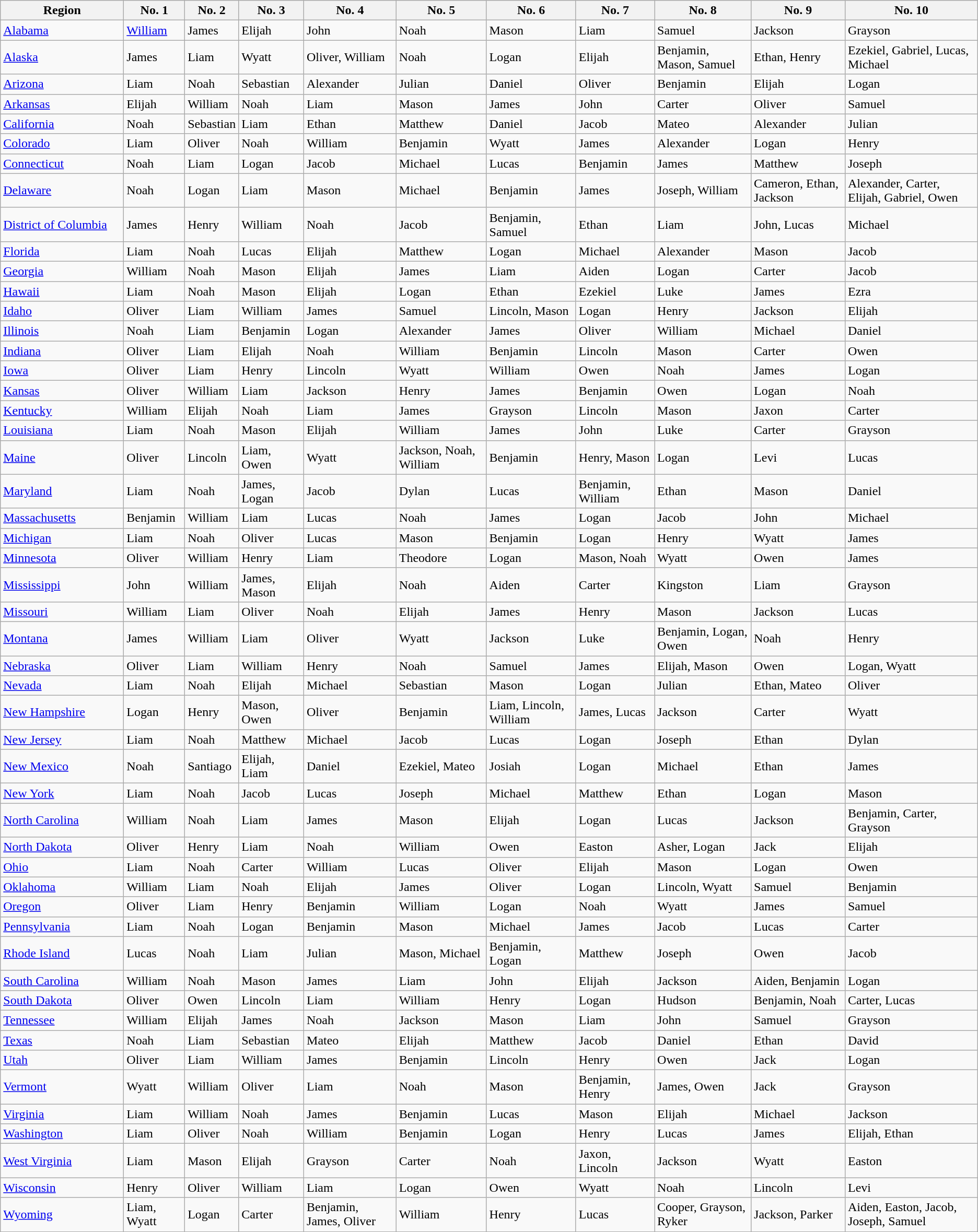<table class="wikitable sortable mw-collapsible" style="min-width:22em">
<tr>
<th width=150>Region</th>
<th>No. 1</th>
<th>No. 2</th>
<th>No. 3</th>
<th>No. 4</th>
<th>No. 5</th>
<th>No. 6</th>
<th>No. 7</th>
<th>No. 8</th>
<th>No. 9</th>
<th>No. 10</th>
</tr>
<tr>
<td><a href='#'>Alabama</a></td>
<td><a href='#'>William</a></td>
<td>James</td>
<td>Elijah</td>
<td>John</td>
<td>Noah</td>
<td>Mason</td>
<td>Liam</td>
<td>Samuel</td>
<td>Jackson</td>
<td>Grayson</td>
</tr>
<tr>
<td><a href='#'>Alaska</a></td>
<td>James</td>
<td>Liam</td>
<td>Wyatt</td>
<td>Oliver, William</td>
<td>Noah</td>
<td>Logan</td>
<td>Elijah</td>
<td>Benjamin, Mason, Samuel</td>
<td>Ethan, Henry</td>
<td>Ezekiel, Gabriel, Lucas, Michael</td>
</tr>
<tr>
<td><a href='#'>Arizona</a></td>
<td>Liam</td>
<td>Noah</td>
<td>Sebastian</td>
<td>Alexander</td>
<td>Julian</td>
<td>Daniel</td>
<td>Oliver</td>
<td>Benjamin</td>
<td>Elijah</td>
<td>Logan</td>
</tr>
<tr>
<td><a href='#'>Arkansas</a></td>
<td>Elijah</td>
<td>William</td>
<td>Noah</td>
<td>Liam</td>
<td>Mason</td>
<td>James</td>
<td>John</td>
<td>Carter</td>
<td>Oliver</td>
<td>Samuel</td>
</tr>
<tr>
<td><a href='#'>California</a></td>
<td>Noah</td>
<td>Sebastian</td>
<td>Liam</td>
<td>Ethan</td>
<td>Matthew</td>
<td>Daniel</td>
<td>Jacob</td>
<td>Mateo</td>
<td>Alexander</td>
<td>Julian</td>
</tr>
<tr>
<td><a href='#'>Colorado</a></td>
<td>Liam</td>
<td>Oliver</td>
<td>Noah</td>
<td>William</td>
<td>Benjamin</td>
<td>Wyatt</td>
<td>James</td>
<td>Alexander</td>
<td>Logan</td>
<td>Henry</td>
</tr>
<tr>
<td><a href='#'>Connecticut</a></td>
<td>Noah</td>
<td>Liam</td>
<td>Logan</td>
<td>Jacob</td>
<td>Michael</td>
<td>Lucas</td>
<td>Benjamin</td>
<td>James</td>
<td>Matthew</td>
<td>Joseph</td>
</tr>
<tr>
<td><a href='#'>Delaware</a></td>
<td>Noah</td>
<td>Logan</td>
<td>Liam</td>
<td>Mason</td>
<td>Michael</td>
<td>Benjamin</td>
<td>James</td>
<td>Joseph, William</td>
<td>Cameron, Ethan, Jackson</td>
<td>Alexander, Carter, Elijah, Gabriel, Owen</td>
</tr>
<tr>
<td><a href='#'>District of Columbia</a></td>
<td>James</td>
<td>Henry</td>
<td>William</td>
<td>Noah</td>
<td>Jacob</td>
<td>Benjamin, Samuel</td>
<td>Ethan</td>
<td>Liam</td>
<td>John, Lucas</td>
<td>Michael</td>
</tr>
<tr>
<td><a href='#'>Florida</a></td>
<td>Liam</td>
<td>Noah</td>
<td>Lucas</td>
<td>Elijah</td>
<td>Matthew</td>
<td>Logan</td>
<td>Michael</td>
<td>Alexander</td>
<td>Mason</td>
<td>Jacob</td>
</tr>
<tr>
<td><a href='#'>Georgia</a></td>
<td>William</td>
<td>Noah</td>
<td>Mason</td>
<td>Elijah</td>
<td>James</td>
<td>Liam</td>
<td>Aiden</td>
<td>Logan</td>
<td>Carter</td>
<td>Jacob</td>
</tr>
<tr>
<td><a href='#'>Hawaii</a></td>
<td>Liam</td>
<td>Noah</td>
<td>Mason</td>
<td>Elijah</td>
<td>Logan</td>
<td>Ethan</td>
<td>Ezekiel</td>
<td>Luke</td>
<td>James</td>
<td>Ezra</td>
</tr>
<tr>
<td><a href='#'>Idaho</a></td>
<td>Oliver</td>
<td>Liam</td>
<td>William</td>
<td>James</td>
<td>Samuel</td>
<td>Lincoln, Mason</td>
<td>Logan</td>
<td>Henry</td>
<td>Jackson</td>
<td>Elijah</td>
</tr>
<tr>
<td><a href='#'>Illinois</a></td>
<td>Noah</td>
<td>Liam</td>
<td>Benjamin</td>
<td>Logan</td>
<td>Alexander</td>
<td>James</td>
<td>Oliver</td>
<td>William</td>
<td>Michael</td>
<td>Daniel</td>
</tr>
<tr>
<td><a href='#'>Indiana</a></td>
<td>Oliver</td>
<td>Liam</td>
<td>Elijah</td>
<td>Noah</td>
<td>William</td>
<td>Benjamin</td>
<td>Lincoln</td>
<td>Mason</td>
<td>Carter</td>
<td>Owen</td>
</tr>
<tr>
<td><a href='#'>Iowa</a></td>
<td>Oliver</td>
<td>Liam</td>
<td>Henry</td>
<td>Lincoln</td>
<td>Wyatt</td>
<td>William</td>
<td>Owen</td>
<td>Noah</td>
<td>James</td>
<td>Logan</td>
</tr>
<tr>
<td><a href='#'>Kansas</a></td>
<td>Oliver</td>
<td>William</td>
<td>Liam</td>
<td>Jackson</td>
<td>Henry</td>
<td>James</td>
<td>Benjamin</td>
<td>Owen</td>
<td>Logan</td>
<td>Noah</td>
</tr>
<tr>
<td><a href='#'>Kentucky</a></td>
<td>William</td>
<td>Elijah</td>
<td>Noah</td>
<td>Liam</td>
<td>James</td>
<td>Grayson</td>
<td>Lincoln</td>
<td>Mason</td>
<td>Jaxon</td>
<td>Carter</td>
</tr>
<tr>
<td><a href='#'>Louisiana</a></td>
<td>Liam</td>
<td>Noah</td>
<td>Mason</td>
<td>Elijah</td>
<td>William</td>
<td>James</td>
<td>John</td>
<td>Luke</td>
<td>Carter</td>
<td>Grayson</td>
</tr>
<tr>
<td><a href='#'>Maine</a></td>
<td>Oliver</td>
<td>Lincoln</td>
<td>Liam, Owen</td>
<td>Wyatt</td>
<td>Jackson, Noah, William</td>
<td>Benjamin</td>
<td>Henry, Mason</td>
<td>Logan</td>
<td>Levi</td>
<td>Lucas</td>
</tr>
<tr>
<td><a href='#'>Maryland</a></td>
<td>Liam</td>
<td>Noah</td>
<td>James, Logan</td>
<td>Jacob</td>
<td>Dylan</td>
<td>Lucas</td>
<td>Benjamin, William</td>
<td>Ethan</td>
<td>Mason</td>
<td>Daniel</td>
</tr>
<tr>
<td><a href='#'>Massachusetts</a></td>
<td>Benjamin</td>
<td>William</td>
<td>Liam</td>
<td>Lucas</td>
<td>Noah</td>
<td>James</td>
<td>Logan</td>
<td>Jacob</td>
<td>John</td>
<td>Michael</td>
</tr>
<tr>
<td><a href='#'>Michigan</a></td>
<td>Liam</td>
<td>Noah</td>
<td>Oliver</td>
<td>Lucas</td>
<td>Mason</td>
<td>Benjamin</td>
<td>Logan</td>
<td>Henry</td>
<td>Wyatt</td>
<td>James</td>
</tr>
<tr>
<td><a href='#'>Minnesota</a></td>
<td>Oliver</td>
<td>William</td>
<td>Henry</td>
<td>Liam</td>
<td>Theodore</td>
<td>Logan</td>
<td>Mason, Noah</td>
<td>Wyatt</td>
<td>Owen</td>
<td>James</td>
</tr>
<tr>
<td><a href='#'>Mississippi</a></td>
<td>John</td>
<td>William</td>
<td>James, Mason</td>
<td>Elijah</td>
<td>Noah</td>
<td>Aiden</td>
<td>Carter</td>
<td>Kingston</td>
<td>Liam</td>
<td>Grayson</td>
</tr>
<tr>
<td><a href='#'>Missouri</a></td>
<td>William</td>
<td>Liam</td>
<td>Oliver</td>
<td>Noah</td>
<td>Elijah</td>
<td>James</td>
<td>Henry</td>
<td>Mason</td>
<td>Jackson</td>
<td>Lucas</td>
</tr>
<tr>
<td><a href='#'>Montana</a></td>
<td>James</td>
<td>William</td>
<td>Liam</td>
<td>Oliver</td>
<td>Wyatt</td>
<td>Jackson</td>
<td>Luke</td>
<td>Benjamin, Logan, Owen</td>
<td>Noah</td>
<td>Henry</td>
</tr>
<tr>
<td><a href='#'>Nebraska</a></td>
<td>Oliver</td>
<td>Liam</td>
<td>William</td>
<td>Henry</td>
<td>Noah</td>
<td>Samuel</td>
<td>James</td>
<td>Elijah, Mason</td>
<td>Owen</td>
<td>Logan, Wyatt</td>
</tr>
<tr>
<td><a href='#'>Nevada</a></td>
<td>Liam</td>
<td>Noah</td>
<td>Elijah</td>
<td>Michael</td>
<td>Sebastian</td>
<td>Mason</td>
<td>Logan</td>
<td>Julian</td>
<td>Ethan, Mateo</td>
<td>Oliver</td>
</tr>
<tr>
<td><a href='#'>New Hampshire</a></td>
<td>Logan</td>
<td>Henry</td>
<td>Mason, Owen</td>
<td>Oliver</td>
<td>Benjamin</td>
<td>Liam, Lincoln, William</td>
<td>James, Lucas</td>
<td>Jackson</td>
<td>Carter</td>
<td>Wyatt</td>
</tr>
<tr>
<td><a href='#'>New Jersey</a></td>
<td>Liam</td>
<td>Noah</td>
<td>Matthew</td>
<td>Michael</td>
<td>Jacob</td>
<td>Lucas</td>
<td>Logan</td>
<td>Joseph</td>
<td>Ethan</td>
<td>Dylan</td>
</tr>
<tr>
<td><a href='#'>New Mexico</a></td>
<td>Noah</td>
<td>Santiago</td>
<td>Elijah, Liam</td>
<td>Daniel</td>
<td>Ezekiel, Mateo</td>
<td>Josiah</td>
<td>Logan</td>
<td>Michael</td>
<td>Ethan</td>
<td>James</td>
</tr>
<tr>
<td><a href='#'>New York</a></td>
<td>Liam</td>
<td>Noah</td>
<td>Jacob</td>
<td>Lucas</td>
<td>Joseph</td>
<td>Michael</td>
<td>Matthew</td>
<td>Ethan</td>
<td>Logan</td>
<td>Mason</td>
</tr>
<tr>
<td><a href='#'>North Carolina</a></td>
<td>William</td>
<td>Noah</td>
<td>Liam</td>
<td>James</td>
<td>Mason</td>
<td>Elijah</td>
<td>Logan</td>
<td>Lucas</td>
<td>Jackson</td>
<td>Benjamin, Carter, Grayson</td>
</tr>
<tr>
<td><a href='#'>North Dakota</a></td>
<td>Oliver</td>
<td>Henry</td>
<td>Liam</td>
<td>Noah</td>
<td>William</td>
<td>Owen</td>
<td>Easton</td>
<td>Asher, Logan</td>
<td>Jack</td>
<td>Elijah</td>
</tr>
<tr>
<td><a href='#'>Ohio</a></td>
<td>Liam</td>
<td>Noah</td>
<td>Carter</td>
<td>William</td>
<td>Lucas</td>
<td>Oliver</td>
<td>Elijah</td>
<td>Mason</td>
<td>Logan</td>
<td>Owen</td>
</tr>
<tr>
<td><a href='#'>Oklahoma</a></td>
<td>William</td>
<td>Liam</td>
<td>Noah</td>
<td>Elijah</td>
<td>James</td>
<td>Oliver</td>
<td>Logan</td>
<td>Lincoln, Wyatt</td>
<td>Samuel</td>
<td>Benjamin</td>
</tr>
<tr>
<td><a href='#'>Oregon</a></td>
<td>Oliver</td>
<td>Liam</td>
<td>Henry</td>
<td>Benjamin</td>
<td>William</td>
<td>Logan</td>
<td>Noah</td>
<td>Wyatt</td>
<td>James</td>
<td>Samuel</td>
</tr>
<tr>
<td><a href='#'>Pennsylvania</a></td>
<td>Liam</td>
<td>Noah</td>
<td>Logan</td>
<td>Benjamin</td>
<td>Mason</td>
<td>Michael</td>
<td>James</td>
<td>Jacob</td>
<td>Lucas</td>
<td>Carter</td>
</tr>
<tr>
<td><a href='#'>Rhode Island</a></td>
<td>Lucas</td>
<td>Noah</td>
<td>Liam</td>
<td>Julian</td>
<td>Mason, Michael</td>
<td>Benjamin, Logan</td>
<td>Matthew</td>
<td>Joseph</td>
<td>Owen</td>
<td>Jacob</td>
</tr>
<tr>
<td><a href='#'>South Carolina</a></td>
<td>William</td>
<td>Noah</td>
<td>Mason</td>
<td>James</td>
<td>Liam</td>
<td>John</td>
<td>Elijah</td>
<td>Jackson</td>
<td>Aiden, Benjamin</td>
<td>Logan</td>
</tr>
<tr>
<td><a href='#'>South Dakota</a></td>
<td>Oliver</td>
<td>Owen</td>
<td>Lincoln</td>
<td>Liam</td>
<td>William</td>
<td>Henry</td>
<td>Logan</td>
<td>Hudson</td>
<td>Benjamin, Noah</td>
<td>Carter, Lucas</td>
</tr>
<tr>
<td><a href='#'>Tennessee</a></td>
<td>William</td>
<td>Elijah</td>
<td>James</td>
<td>Noah</td>
<td>Jackson</td>
<td>Mason</td>
<td>Liam</td>
<td>John</td>
<td>Samuel</td>
<td>Grayson</td>
</tr>
<tr>
<td><a href='#'>Texas</a></td>
<td>Noah</td>
<td>Liam</td>
<td>Sebastian</td>
<td>Mateo</td>
<td>Elijah</td>
<td>Matthew</td>
<td>Jacob</td>
<td>Daniel</td>
<td>Ethan</td>
<td>David</td>
</tr>
<tr>
<td><a href='#'>Utah</a></td>
<td>Oliver</td>
<td>Liam</td>
<td>William</td>
<td>James</td>
<td>Benjamin</td>
<td>Lincoln</td>
<td>Henry</td>
<td>Owen</td>
<td>Jack</td>
<td>Logan</td>
</tr>
<tr>
<td><a href='#'>Vermont</a></td>
<td>Wyatt</td>
<td>William</td>
<td>Oliver</td>
<td>Liam</td>
<td>Noah</td>
<td>Mason</td>
<td>Benjamin, Henry</td>
<td>James, Owen</td>
<td>Jack</td>
<td>Grayson</td>
</tr>
<tr>
<td><a href='#'>Virginia</a></td>
<td>Liam</td>
<td>William</td>
<td>Noah</td>
<td>James</td>
<td>Benjamin</td>
<td>Lucas</td>
<td>Mason</td>
<td>Elijah</td>
<td>Michael</td>
<td>Jackson</td>
</tr>
<tr>
<td><a href='#'>Washington</a></td>
<td>Liam</td>
<td>Oliver</td>
<td>Noah</td>
<td>William</td>
<td>Benjamin</td>
<td>Logan</td>
<td>Henry</td>
<td>Lucas</td>
<td>James</td>
<td>Elijah, Ethan</td>
</tr>
<tr>
<td><a href='#'>West Virginia</a></td>
<td>Liam</td>
<td>Mason</td>
<td>Elijah</td>
<td>Grayson</td>
<td>Carter</td>
<td>Noah</td>
<td>Jaxon, Lincoln</td>
<td>Jackson</td>
<td>Wyatt</td>
<td>Easton</td>
</tr>
<tr>
<td><a href='#'>Wisconsin</a></td>
<td>Henry</td>
<td>Oliver</td>
<td>William</td>
<td>Liam</td>
<td>Logan</td>
<td>Owen</td>
<td>Wyatt</td>
<td>Noah</td>
<td>Lincoln</td>
<td>Levi</td>
</tr>
<tr>
<td><a href='#'>Wyoming</a></td>
<td>Liam, Wyatt</td>
<td>Logan</td>
<td>Carter</td>
<td>Benjamin, James, Oliver</td>
<td>William</td>
<td>Henry</td>
<td>Lucas</td>
<td>Cooper, Grayson, Ryker</td>
<td>Jackson, Parker</td>
<td>Aiden, Easton, Jacob, Joseph, Samuel</td>
</tr>
<tr>
</tr>
</table>
